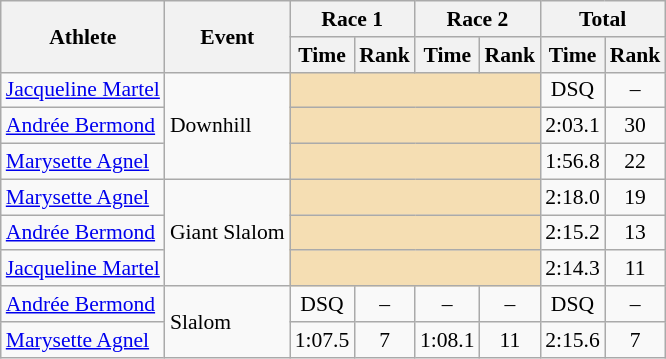<table class="wikitable" style="font-size:90%">
<tr>
<th rowspan="2">Athlete</th>
<th rowspan="2">Event</th>
<th colspan="2">Race 1</th>
<th colspan="2">Race 2</th>
<th colspan="2">Total</th>
</tr>
<tr>
<th>Time</th>
<th>Rank</th>
<th>Time</th>
<th>Rank</th>
<th>Time</th>
<th>Rank</th>
</tr>
<tr>
<td><a href='#'>Jacqueline Martel</a></td>
<td rowspan="3">Downhill</td>
<td colspan="4" bgcolor="wheat"></td>
<td align="center">DSQ</td>
<td align="center">–</td>
</tr>
<tr>
<td><a href='#'>Andrée Bermond</a></td>
<td colspan="4" bgcolor="wheat"></td>
<td align="center">2:03.1</td>
<td align="center">30</td>
</tr>
<tr>
<td><a href='#'>Marysette Agnel</a></td>
<td colspan="4" bgcolor="wheat"></td>
<td align="center">1:56.8</td>
<td align="center">22</td>
</tr>
<tr>
<td><a href='#'>Marysette Agnel</a></td>
<td rowspan="3">Giant Slalom</td>
<td colspan="4" bgcolor="wheat"></td>
<td align="center">2:18.0</td>
<td align="center">19</td>
</tr>
<tr>
<td><a href='#'>Andrée Bermond</a></td>
<td colspan="4" bgcolor="wheat"></td>
<td align="center">2:15.2</td>
<td align="center">13</td>
</tr>
<tr>
<td><a href='#'>Jacqueline Martel</a></td>
<td colspan="4" bgcolor="wheat"></td>
<td align="center">2:14.3</td>
<td align="center">11</td>
</tr>
<tr>
<td><a href='#'>Andrée Bermond</a></td>
<td rowspan="2">Slalom</td>
<td align="center">DSQ</td>
<td align="center">–</td>
<td align="center">–</td>
<td align="center">–</td>
<td align="center">DSQ</td>
<td align="center">–</td>
</tr>
<tr>
<td><a href='#'>Marysette Agnel</a></td>
<td align="center">1:07.5</td>
<td align="center">7</td>
<td align="center">1:08.1</td>
<td align="center">11</td>
<td align="center">2:15.6</td>
<td align="center">7</td>
</tr>
</table>
